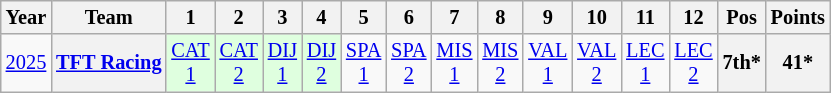<table class="wikitable" style="text-align:center; font-size:85%">
<tr>
<th>Year</th>
<th>Team</th>
<th>1</th>
<th>2</th>
<th>3</th>
<th>4</th>
<th>5</th>
<th>6</th>
<th>7</th>
<th>8</th>
<th>9</th>
<th>10</th>
<th>11</th>
<th>12</th>
<th>Pos</th>
<th>Points</th>
</tr>
<tr>
<td><a href='#'>2025</a></td>
<th nowrap><a href='#'>TFT Racing</a></th>
<td style="background:#DFFFDF;"><a href='#'>CAT<br>1</a><br></td>
<td style="background:#DFFFDF;"><a href='#'>CAT<br>2</a><br></td>
<td style="background:#DFFFDF;"><a href='#'>DIJ<br>1</a><br></td>
<td style="background:#DFFFDF;"><a href='#'>DIJ<br>2</a><br></td>
<td style="background:#;"><a href='#'>SPA<br>1</a></td>
<td style="background:#;"><a href='#'>SPA<br>2</a></td>
<td style="background:#;"><a href='#'>MIS<br>1</a></td>
<td style="background:#;"><a href='#'>MIS<br>2</a></td>
<td style="background:#;"><a href='#'>VAL<br>1</a></td>
<td style="background:#;"><a href='#'>VAL<br>2</a></td>
<td style="background:#;"><a href='#'>LEC<br>1</a></td>
<td style="background:#;"><a href='#'>LEC<br>2</a></td>
<th>7th*</th>
<th>41*</th>
</tr>
</table>
